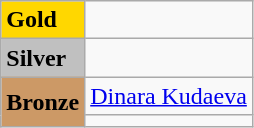<table class="wikitable">
<tr>
<td bgcolor="gold"><strong>Gold</strong></td>
<td></td>
</tr>
<tr>
<td bgcolor="silver"><strong>Silver</strong></td>
<td></td>
</tr>
<tr>
<td rowspan="2" bgcolor="#cc9966"><strong>Bronze</strong></td>
<td> <a href='#'>Dinara Kudaeva</a> </td>
</tr>
<tr>
<td></td>
</tr>
</table>
